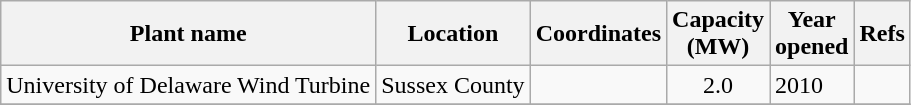<table class="wikitable sortable">
<tr>
<th>Plant name</th>
<th>Location</th>
<th>Coordinates</th>
<th>Capacity<br>(MW)</th>
<th>Year<br>opened</th>
<th>Refs</th>
</tr>
<tr>
<td>University of Delaware Wind Turbine</td>
<td>Sussex County</td>
<td></td>
<td align=center>2.0</td>
<td>2010</td>
<td></td>
</tr>
<tr>
</tr>
</table>
